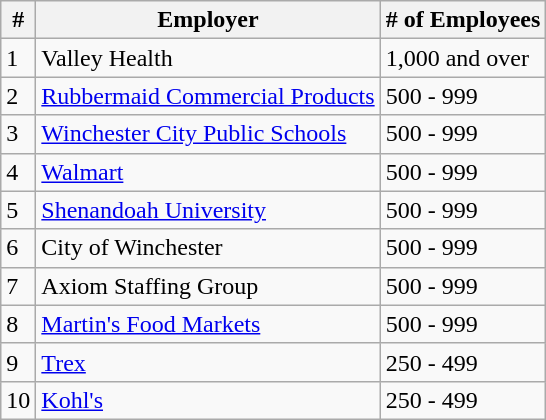<table class="wikitable">
<tr>
<th>#</th>
<th>Employer</th>
<th># of Employees</th>
</tr>
<tr>
<td>1</td>
<td>Valley Health</td>
<td>1,000 and over</td>
</tr>
<tr>
<td>2</td>
<td><a href='#'>Rubbermaid Commercial Products</a></td>
<td>500 - 999</td>
</tr>
<tr>
<td>3</td>
<td><a href='#'>Winchester City Public Schools</a></td>
<td>500 - 999</td>
</tr>
<tr>
<td>4</td>
<td><a href='#'>Walmart</a></td>
<td>500 - 999</td>
</tr>
<tr>
<td>5</td>
<td><a href='#'>Shenandoah University</a></td>
<td>500 - 999</td>
</tr>
<tr>
<td>6</td>
<td>City of Winchester</td>
<td>500 - 999</td>
</tr>
<tr>
<td>7</td>
<td>Axiom Staffing Group</td>
<td>500 - 999</td>
</tr>
<tr>
<td>8</td>
<td><a href='#'>Martin's Food Markets</a></td>
<td>500 - 999</td>
</tr>
<tr>
<td>9</td>
<td><a href='#'>Trex</a></td>
<td>250 - 499</td>
</tr>
<tr>
<td>10</td>
<td><a href='#'>Kohl's</a></td>
<td>250 - 499</td>
</tr>
</table>
